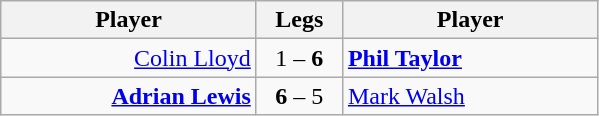<table class=wikitable style="text-align:center">
<tr>
<th width=163>Player</th>
<th width=50>Legs</th>
<th width=163>Player</th>
</tr>
<tr align=left>
<td align=right><a href='#'>Colin Lloyd</a> </td>
<td align=center>1 – <strong>6</strong></td>
<td> <strong><a href='#'>Phil Taylor</a></strong></td>
</tr>
<tr align=left>
<td align=right><strong><a href='#'>Adrian Lewis</a></strong> </td>
<td align=center><strong>6</strong> – 5</td>
<td> <a href='#'>Mark Walsh</a></td>
</tr>
</table>
